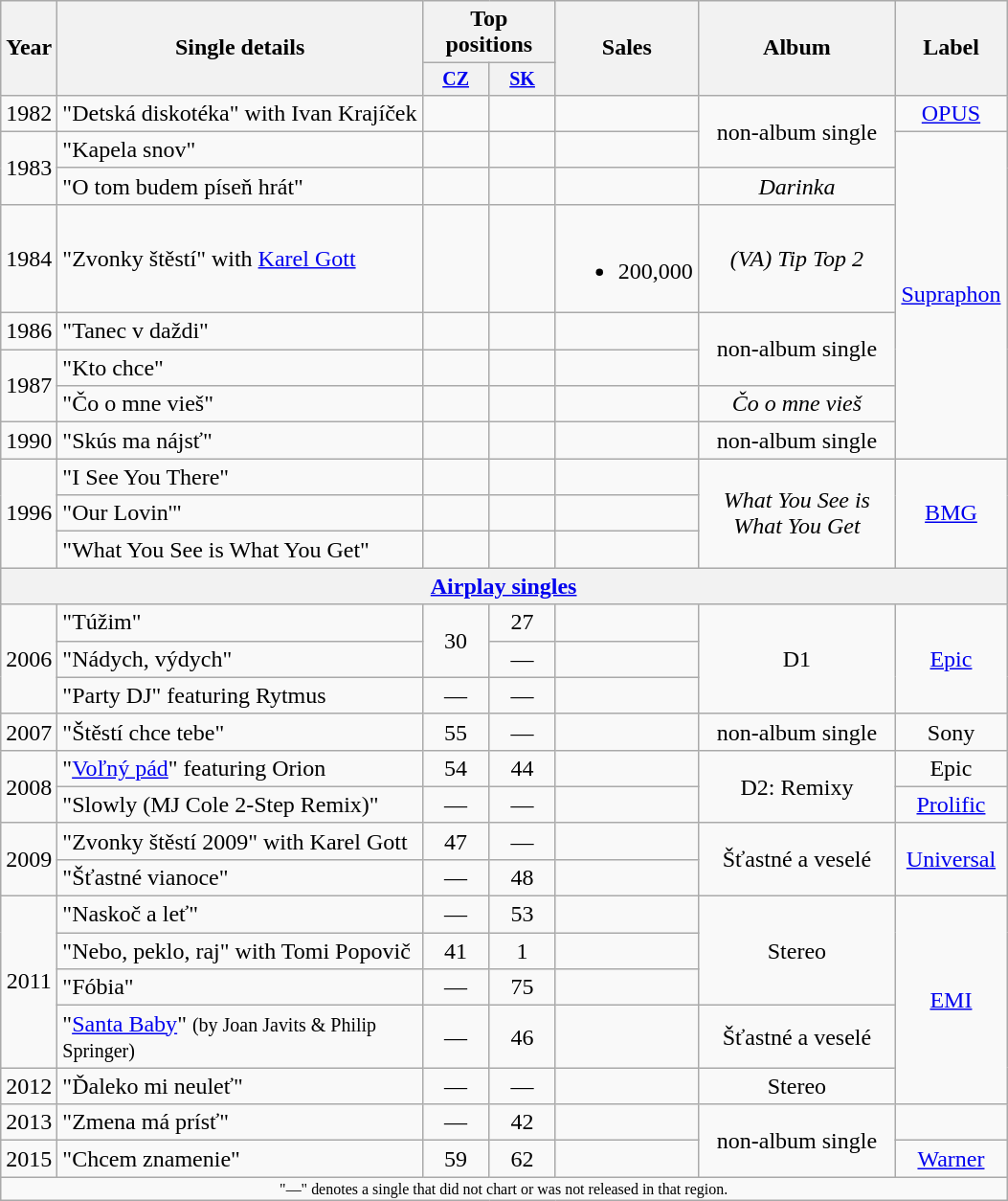<table class="wikitable" style="text-align:center;">
<tr>
<th rowspan="2" width="5">Year</th>
<th rowspan="2" width="247">Single details</th>
<th colspan="2" width="80">Top positions</th>
<th rowspan="2" width="86">Sales</th>
<th rowspan="2" width="130">Album</th>
<th rowspan="2" width="70">Label</th>
</tr>
<tr style="font-size:smaller;">
<th width="40"><a href='#'>CZ</a><br></th>
<th width="40"><a href='#'>SK</a><br></th>
</tr>
<tr>
<td>1982</td>
<td align="left">"Detská diskotéka" with Ivan Krajíček</td>
<td></td>
<td></td>
<td></td>
<td rowspan="2">non-album single</td>
<td><a href='#'>OPUS</a></td>
</tr>
<tr>
<td rowspan="2">1983</td>
<td align="left">"Kapela snov"</td>
<td></td>
<td></td>
<td></td>
<td rowspan="7"><a href='#'>Supraphon</a></td>
</tr>
<tr>
<td align="left">"O tom budem píseň hrát"</td>
<td></td>
<td></td>
<td></td>
<td><em>Darinka</em></td>
</tr>
<tr>
<td>1984</td>
<td align="left">"Zvonky štěstí" with <a href='#'>Karel Gott</a></td>
<td></td>
<td></td>
<td><br><ul><li>200,000</li></ul></td>
<td><em>(VA) Tip Top 2</em></td>
</tr>
<tr>
<td>1986</td>
<td align="left">"Tanec v daždi"</td>
<td></td>
<td></td>
<td></td>
<td rowspan="2">non-album single</td>
</tr>
<tr>
<td rowspan="2">1987</td>
<td align="left">"Kto chce"</td>
<td></td>
<td></td>
<td></td>
</tr>
<tr>
<td align="left">"Čo o mne vieš"</td>
<td></td>
<td></td>
<td></td>
<td><em>Čo o mne vieš</em></td>
</tr>
<tr>
<td>1990</td>
<td align="left">"Skús ma nájsť"</td>
<td></td>
<td></td>
<td></td>
<td>non-album single</td>
</tr>
<tr>
<td rowspan="3">1996</td>
<td align="left">"I See You There"</td>
<td></td>
<td></td>
<td></td>
<td rowspan="3"><em>What You See is <br>What You Get<strong></td>
<td rowspan="3"><a href='#'>BMG</a></td>
</tr>
<tr>
<td align="left">"Our Lovin'"</td>
<td></td>
<td></td>
<td></td>
</tr>
<tr>
<td align="left">"What You See is What You Get"</td>
<td></td>
<td></td>
<td></td>
</tr>
<tr>
<th colspan=9><a href='#'>Airplay singles</a></th>
</tr>
<tr>
<td rowspan="3">2006</td>
<td align="left">"Túžim"</td>
<td rowspan="2">30</td>
<td>27</td>
<td></td>
<td rowspan="3"></em>D1<em></td>
<td rowspan="3"><a href='#'>Epic</a></td>
</tr>
<tr>
<td align="left">"Nádych, výdych"</td>
<td>—</td>
<td></td>
</tr>
<tr>
<td align="left">"Party DJ" featuring Rytmus</td>
<td>—</td>
<td>—</td>
<td></td>
</tr>
<tr>
<td>2007</td>
<td align="left">"Štěstí chce tebe"</td>
<td>55</td>
<td>—</td>
<td></td>
<td>non-album single</td>
<td>Sony</td>
</tr>
<tr>
<td rowspan="2">2008</td>
<td align="left">"<a href='#'>Voľný pád</a>" featuring Orion</td>
<td>54</td>
<td>44</td>
<td></td>
<td rowspan="2"></em>D2: Remixy<em></td>
<td>Epic</td>
</tr>
<tr>
<td align="left">"Slowly (MJ Cole 2-Step Remix)"</td>
<td>—</td>
<td>—</td>
<td></td>
<td><a href='#'>Prolific</a></td>
</tr>
<tr>
<td rowspan="2">2009</td>
<td align="left">"Zvonky štěstí 2009" with Karel Gott</td>
<td>47</td>
<td>—</td>
<td></td>
<td rowspan="2"></em>Šťastné a veselé<em></td>
<td rowspan="2"><a href='#'>Universal</a></td>
</tr>
<tr>
<td align="left">"Šťastné vianoce"</td>
<td>—</td>
<td>48</td>
<td></td>
</tr>
<tr>
<td rowspan="4">2011</td>
<td align="left">"Naskoč a leť"</td>
<td>—</td>
<td>53</td>
<td></td>
<td rowspan="3"></em>Stereo<em></td>
<td rowspan="5"><a href='#'>EMI</a></td>
</tr>
<tr>
<td align="left">"Nebo, peklo, raj" with Tomi Popovič</td>
<td>41</td>
<td>1</td>
<td></td>
</tr>
<tr>
<td align="left">"Fóbia"</td>
<td>—</td>
<td>75</td>
<td></td>
</tr>
<tr>
<td align="left">"<a href='#'>Santa Baby</a>" <small>(by Joan Javits & Philip Springer)</small></td>
<td>—</td>
<td>46</td>
<td></td>
<td></em>Šťastné a veselé<em></td>
</tr>
<tr>
<td>2012</td>
<td align="left">"Ďaleko mi neuleť"</td>
<td>—</td>
<td>—</td>
<td></td>
<td></em>Stereo<em></td>
</tr>
<tr>
<td>2013</td>
<td align=left>"Zmena má prísť"</td>
<td>—</td>
<td>42</td>
<td></td>
<td rowspan=2>non-album single</td>
<td></td>
</tr>
<tr>
<td>2015</td>
<td align=left>"Chcem znamenie"</td>
<td>59</td>
<td>62</td>
<td></td>
<td><a href='#'>Warner</a></td>
</tr>
<tr>
<td colspan="9" style="font-size: 8pt">"—" denotes a single that did not chart or was not released in that region.</td>
</tr>
</table>
